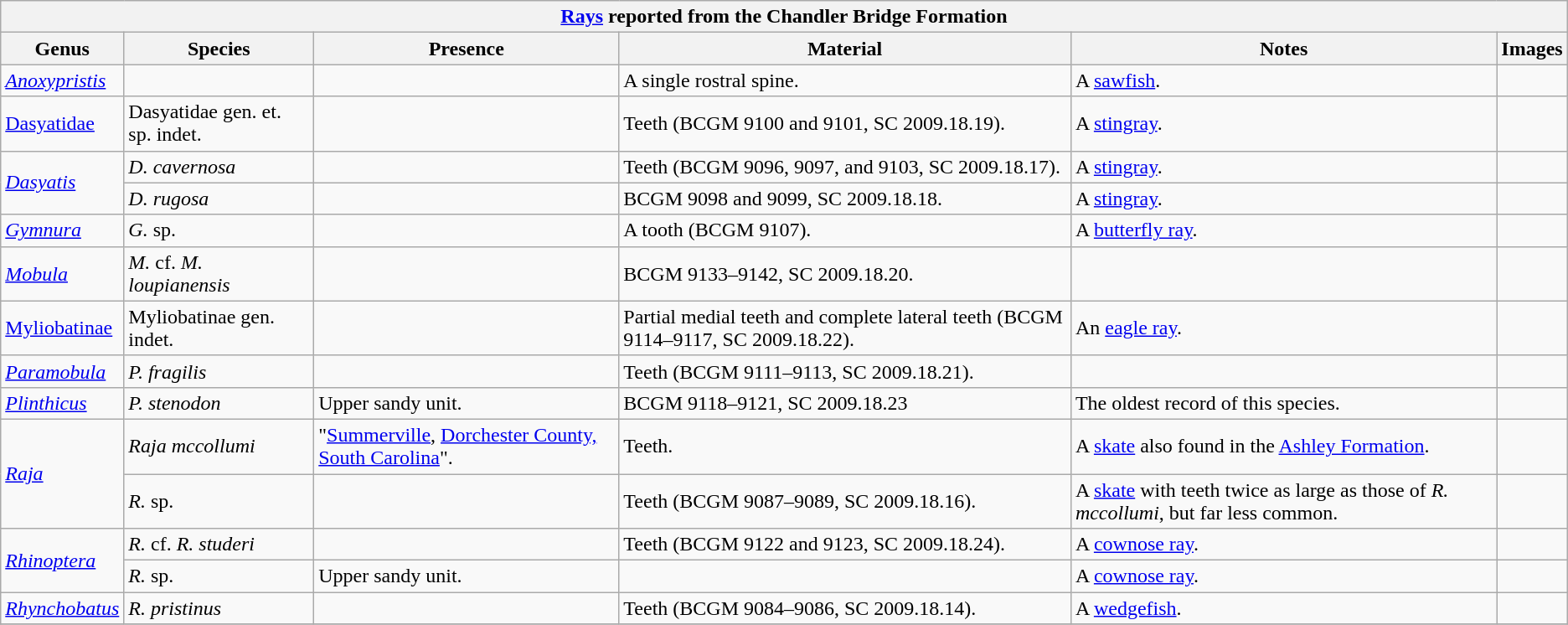<table class="wikitable" align="center">
<tr>
<th colspan="6" align="center"><strong><a href='#'>Rays</a> reported from the Chandler Bridge Formation</strong></th>
</tr>
<tr>
<th>Genus</th>
<th>Species</th>
<th>Presence</th>
<th><strong>Material</strong></th>
<th>Notes</th>
<th>Images</th>
</tr>
<tr>
<td><em><a href='#'>Anoxypristis</a></em></td>
<td></td>
<td></td>
<td>A single rostral spine.</td>
<td>A <a href='#'>sawfish</a>.</td>
<td></td>
</tr>
<tr>
<td><a href='#'>Dasyatidae</a></td>
<td>Dasyatidae gen. et. sp. indet.</td>
<td></td>
<td>Teeth (BCGM 9100 and 9101, SC 2009.18.19).</td>
<td>A <a href='#'>stingray</a>.</td>
<td></td>
</tr>
<tr>
<td rowspan="2"><em><a href='#'>Dasyatis</a></em></td>
<td><em>D. cavernosa</em></td>
<td></td>
<td>Teeth (BCGM 9096, 9097, and 9103, SC 2009.18.17).</td>
<td>A <a href='#'>stingray</a>.</td>
<td></td>
</tr>
<tr>
<td><em>D. rugosa</em></td>
<td></td>
<td>BCGM 9098 and 9099, SC 2009.18.18.</td>
<td>A <a href='#'>stingray</a>.</td>
<td></td>
</tr>
<tr>
<td><em><a href='#'>Gymnura</a></em></td>
<td><em>G.</em> sp.</td>
<td></td>
<td>A tooth (BCGM 9107).</td>
<td>A <a href='#'>butterfly ray</a>.</td>
<td></td>
</tr>
<tr>
<td><em><a href='#'>Mobula</a></em></td>
<td><em>M.</em> cf. <em>M. loupianensis</em></td>
<td></td>
<td>BCGM 9133–9142, SC 2009.18.20.</td>
<td></td>
<td></td>
</tr>
<tr>
<td><a href='#'>Myliobatinae</a></td>
<td>Myliobatinae gen. indet.</td>
<td></td>
<td>Partial medial teeth and complete lateral teeth (BCGM 9114–9117, SC 2009.18.22).</td>
<td>An <a href='#'>eagle ray</a>.</td>
<td></td>
</tr>
<tr>
<td><em><a href='#'>Paramobula</a></em></td>
<td><em>P. fragilis</em></td>
<td></td>
<td>Teeth (BCGM 9111–9113, SC 2009.18.21).</td>
<td></td>
<td></td>
</tr>
<tr>
<td><em><a href='#'>Plinthicus</a></em></td>
<td><em>P. stenodon</em></td>
<td>Upper sandy unit.</td>
<td>BCGM 9118–9121, SC 2009.18.23</td>
<td>The oldest record of this species.</td>
<td></td>
</tr>
<tr>
<td rowspan=2><em><a href='#'>Raja</a></em></td>
<td><em>Raja mccollumi</em></td>
<td>"<a href='#'>Summerville</a>, <a href='#'>Dorchester County, South Carolina</a>".</td>
<td>Teeth.</td>
<td>A <a href='#'>skate</a> also found in the <a href='#'>Ashley Formation</a>.</td>
<td></td>
</tr>
<tr>
<td><em>R.</em> sp.</td>
<td></td>
<td>Teeth (BCGM 9087–9089, SC 2009.18.16).</td>
<td>A <a href='#'>skate</a> with teeth twice as large as those of <em>R. mccollumi</em>, but far less common.</td>
<td></td>
</tr>
<tr>
<td rowspan=2><em><a href='#'>Rhinoptera</a></em></td>
<td><em>R.</em> cf. <em>R. studeri</em></td>
<td></td>
<td>Teeth (BCGM 9122 and 9123, SC 2009.18.24).</td>
<td>A <a href='#'>cownose ray</a>.</td>
<td></td>
</tr>
<tr>
<td><em>R.</em> sp.</td>
<td>Upper sandy unit.</td>
<td></td>
<td>A <a href='#'>cownose ray</a>.</td>
<td></td>
</tr>
<tr>
<td><em><a href='#'>Rhynchobatus</a></em></td>
<td><em>R. pristinus</em></td>
<td></td>
<td>Teeth (BCGM 9084–9086, SC 2009.18.14).</td>
<td>A <a href='#'>wedgefish</a>.</td>
<td></td>
</tr>
<tr>
</tr>
</table>
